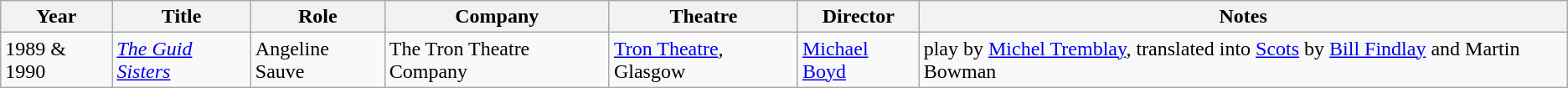<table class="wikitable">
<tr>
<th>Year</th>
<th>Title</th>
<th>Role</th>
<th>Company</th>
<th>Theatre</th>
<th>Director</th>
<th>Notes</th>
</tr>
<tr>
<td>1989 & 1990</td>
<td><em><a href='#'>The Guid Sisters</a></em></td>
<td>Angeline Sauve</td>
<td>The Tron Theatre Company</td>
<td><a href='#'>Tron Theatre</a>, Glasgow</td>
<td><a href='#'>Michael Boyd</a></td>
<td>play by <a href='#'>Michel Tremblay</a>, translated into <a href='#'>Scots</a> by <a href='#'>Bill Findlay</a> and Martin Bowman</td>
</tr>
</table>
